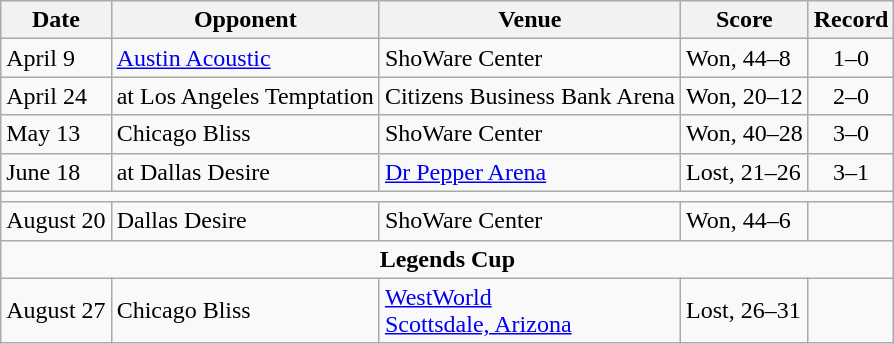<table class="wikitable">
<tr>
<th>Date</th>
<th>Opponent</th>
<th>Venue</th>
<th>Score</th>
<th>Record</th>
</tr>
<tr>
<td>April 9</td>
<td><a href='#'>Austin Acoustic</a></td>
<td>ShoWare Center</td>
<td>Won, 44–8</td>
<td align=center>1–0</td>
</tr>
<tr>
<td>April 24</td>
<td>at Los Angeles Temptation</td>
<td>Citizens Business Bank Arena</td>
<td>Won, 20–12</td>
<td align=center>2–0</td>
</tr>
<tr>
<td>May 13</td>
<td>Chicago Bliss</td>
<td>ShoWare Center</td>
<td>Won, 40–28</td>
<td align=center>3–0</td>
</tr>
<tr>
<td>June 18</td>
<td>at Dallas Desire</td>
<td><a href='#'>Dr Pepper Arena</a></td>
<td>Lost, 21–26</td>
<td align=center>3–1</td>
</tr>
<tr>
<td colspan=6; style="text-align:center"></td>
</tr>
<tr>
<td>August 20</td>
<td>Dallas Desire</td>
<td>ShoWare Center</td>
<td>Won, 44–6</td>
<td></td>
</tr>
<tr>
<td colspan=6; style="text-align:center"><strong>Legends Cup</strong></td>
</tr>
<tr>
<td>August 27</td>
<td>Chicago Bliss</td>
<td><a href='#'>WestWorld</a><br><a href='#'>Scottsdale, Arizona</a></td>
<td>Lost, 26–31</td>
<td></td>
</tr>
</table>
